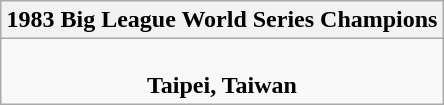<table class="wikitable" style="text-align: center; margin: 0 auto;">
<tr>
<th>1983 Big League World Series Champions</th>
</tr>
<tr>
<td><br><strong>Taipei, Taiwan</strong></td>
</tr>
</table>
